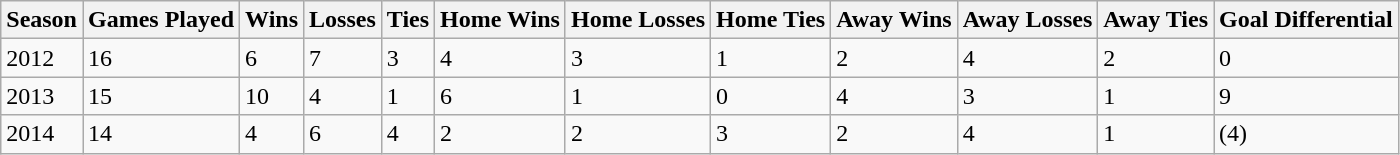<table class="wikitable">
<tr>
<th>Season</th>
<th>Games Played</th>
<th>Wins</th>
<th>Losses</th>
<th>Ties</th>
<th>Home Wins</th>
<th>Home Losses</th>
<th>Home Ties</th>
<th>Away Wins</th>
<th>Away Losses</th>
<th>Away Ties</th>
<th>Goal Differential</th>
</tr>
<tr>
<td>2012</td>
<td>16</td>
<td>6</td>
<td>7</td>
<td>3</td>
<td>4</td>
<td>3</td>
<td>1</td>
<td>2</td>
<td>4</td>
<td>2</td>
<td>0</td>
</tr>
<tr>
<td>2013</td>
<td>15</td>
<td>10</td>
<td>4</td>
<td>1</td>
<td>6</td>
<td>1</td>
<td>0</td>
<td>4</td>
<td>3</td>
<td>1</td>
<td>9</td>
</tr>
<tr>
<td>2014</td>
<td>14</td>
<td>4</td>
<td>6</td>
<td>4</td>
<td>2</td>
<td>2</td>
<td>3</td>
<td>2</td>
<td>4</td>
<td>1</td>
<td>(4)</td>
</tr>
</table>
